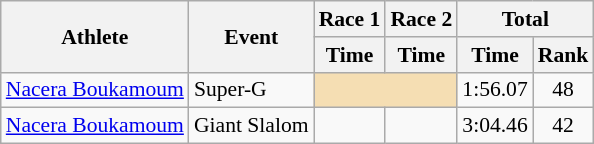<table class="wikitable" style="font-size:90%">
<tr>
<th rowspan="2">Athlete</th>
<th rowspan="2">Event</th>
<th>Race 1</th>
<th>Race 2</th>
<th colspan="2">Total</th>
</tr>
<tr>
<th>Time</th>
<th>Time</th>
<th>Time</th>
<th>Rank</th>
</tr>
<tr>
<td><a href='#'>Nacera Boukamoum</a></td>
<td>Super-G</td>
<td colspan="2" bgcolor="wheat"></td>
<td align="center">1:56.07</td>
<td align="center">48</td>
</tr>
<tr>
<td><a href='#'>Nacera Boukamoum</a></td>
<td>Giant Slalom</td>
<td align="center"></td>
<td align="center"></td>
<td align="center">3:04.46</td>
<td align="center">42</td>
</tr>
</table>
